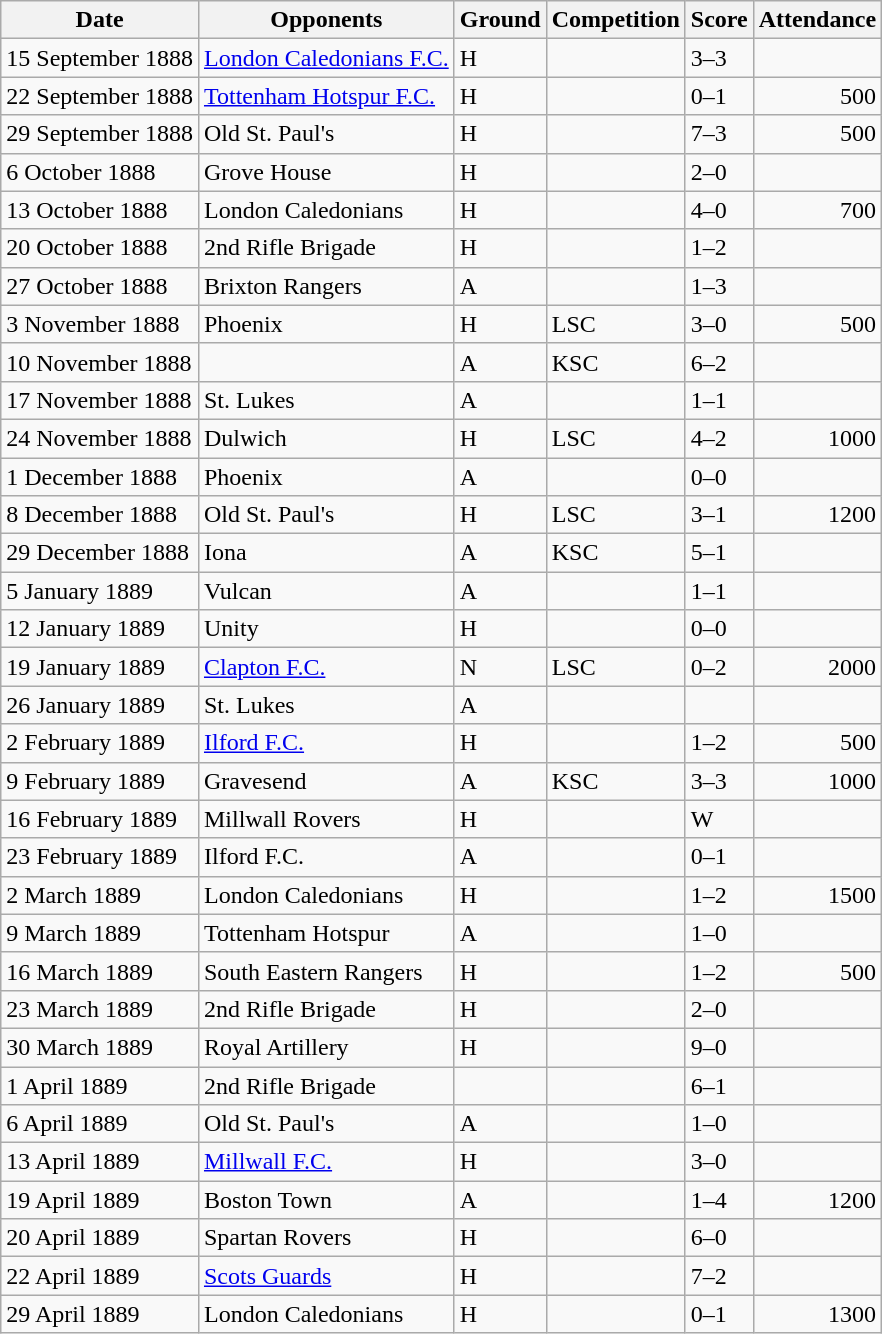<table class="wikitable sortable">
<tr>
<th>Date</th>
<th>Opponents</th>
<th>Ground</th>
<th>Competition</th>
<th>Score</th>
<th>Attendance</th>
</tr>
<tr>
<td>15 September 1888</td>
<td><a href='#'>London Caledonians F.C.</a></td>
<td>H</td>
<td></td>
<td>3–3</td>
<td></td>
</tr>
<tr>
<td>22 September 1888</td>
<td><a href='#'>Tottenham Hotspur F.C.</a></td>
<td>H</td>
<td></td>
<td>0–1</td>
<td style="text-align:right;">500</td>
</tr>
<tr>
<td>29 September 1888</td>
<td>Old St. Paul's</td>
<td>H</td>
<td></td>
<td>7–3</td>
<td style="text-align:right;">500</td>
</tr>
<tr>
<td>6 October 1888</td>
<td>Grove House</td>
<td>H</td>
<td></td>
<td>2–0</td>
<td></td>
</tr>
<tr>
<td>13 October 1888</td>
<td>London Caledonians</td>
<td>H</td>
<td></td>
<td>4–0</td>
<td style="text-align:right;">700</td>
</tr>
<tr>
<td>20 October 1888</td>
<td>2nd Rifle Brigade</td>
<td>H</td>
<td></td>
<td>1–2</td>
<td></td>
</tr>
<tr>
<td>27 October 1888</td>
<td>Brixton Rangers</td>
<td>A</td>
<td></td>
<td>1–3</td>
<td></td>
</tr>
<tr>
<td>3 November 1888</td>
<td>Phoenix</td>
<td>H</td>
<td>LSC</td>
<td>3–0</td>
<td style="text-align:right;">500</td>
</tr>
<tr>
<td>10 November 1888</td>
<td></td>
<td>A</td>
<td>KSC</td>
<td>6–2</td>
<td></td>
</tr>
<tr>
<td>17 November 1888</td>
<td>St. Lukes</td>
<td>A</td>
<td></td>
<td>1–1</td>
<td></td>
</tr>
<tr>
<td>24 November 1888</td>
<td>Dulwich</td>
<td>H</td>
<td>LSC</td>
<td>4–2</td>
<td style="text-align:right;">1000</td>
</tr>
<tr>
<td>1 December 1888</td>
<td>Phoenix</td>
<td>A</td>
<td></td>
<td>0–0</td>
<td></td>
</tr>
<tr>
<td>8 December 1888</td>
<td>Old St. Paul's</td>
<td>H</td>
<td>LSC</td>
<td>3–1</td>
<td style="text-align:right;">1200</td>
</tr>
<tr>
<td>29 December 1888</td>
<td>Iona</td>
<td>A</td>
<td>KSC</td>
<td>5–1</td>
<td></td>
</tr>
<tr>
<td>5 January 1889</td>
<td>Vulcan</td>
<td>A</td>
<td></td>
<td>1–1</td>
<td></td>
</tr>
<tr>
<td>12 January 1889</td>
<td>Unity</td>
<td>H</td>
<td></td>
<td>0–0</td>
<td></td>
</tr>
<tr>
<td>19 January 1889</td>
<td><a href='#'>Clapton F.C.</a></td>
<td>N</td>
<td>LSC</td>
<td>0–2</td>
<td style="text-align:right;">2000</td>
</tr>
<tr>
<td>26 January 1889</td>
<td>St. Lukes</td>
<td>A</td>
<td></td>
<td></td>
<td></td>
</tr>
<tr>
<td>2 February 1889</td>
<td><a href='#'>Ilford F.C.</a></td>
<td>H</td>
<td></td>
<td>1–2</td>
<td style="text-align:right;">500</td>
</tr>
<tr>
<td>9 February 1889</td>
<td>Gravesend</td>
<td>A</td>
<td>KSC</td>
<td>3–3</td>
<td style="text-align:right;">1000</td>
</tr>
<tr>
<td>16 February 1889</td>
<td>Millwall Rovers</td>
<td>H</td>
<td></td>
<td>W</td>
<td></td>
</tr>
<tr>
<td>23 February 1889</td>
<td>Ilford F.C.</td>
<td>A</td>
<td></td>
<td>0–1</td>
<td></td>
</tr>
<tr>
<td>2 March 1889</td>
<td>London Caledonians</td>
<td>H</td>
<td></td>
<td>1–2</td>
<td style="text-align:right;">1500</td>
</tr>
<tr>
<td>9 March 1889</td>
<td>Tottenham Hotspur</td>
<td>A</td>
<td></td>
<td>1–0</td>
<td></td>
</tr>
<tr>
<td>16 March 1889</td>
<td>South Eastern Rangers</td>
<td>H</td>
<td></td>
<td>1–2</td>
<td style="text-align:right;">500</td>
</tr>
<tr>
<td>23 March 1889</td>
<td>2nd Rifle Brigade</td>
<td>H</td>
<td></td>
<td>2–0</td>
<td></td>
</tr>
<tr>
<td>30 March 1889</td>
<td>Royal Artillery</td>
<td>H</td>
<td></td>
<td>9–0</td>
<td></td>
</tr>
<tr>
<td>1 April 1889</td>
<td>2nd Rifle Brigade</td>
<td></td>
<td></td>
<td>6–1</td>
<td></td>
</tr>
<tr>
<td>6 April 1889</td>
<td>Old St. Paul's</td>
<td>A</td>
<td></td>
<td>1–0</td>
<td></td>
</tr>
<tr>
<td>13 April 1889</td>
<td><a href='#'>Millwall F.C.</a></td>
<td>H</td>
<td></td>
<td>3–0</td>
<td></td>
</tr>
<tr>
<td>19 April 1889</td>
<td>Boston Town</td>
<td>A</td>
<td></td>
<td>1–4</td>
<td style="text-align:right;">1200</td>
</tr>
<tr>
<td>20 April 1889</td>
<td>Spartan Rovers</td>
<td>H</td>
<td></td>
<td>6–0</td>
<td></td>
</tr>
<tr>
<td>22 April 1889</td>
<td><a href='#'>Scots Guards</a></td>
<td>H</td>
<td></td>
<td>7–2</td>
<td></td>
</tr>
<tr>
<td>29 April 1889</td>
<td>London Caledonians</td>
<td>H</td>
<td></td>
<td>0–1</td>
<td style="text-align:right;">1300</td>
</tr>
</table>
